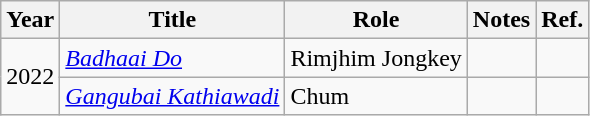<table class="wikitable sortable" "style=text-align center;">
<tr>
<th>Year</th>
<th Scope=col>Title</th>
<th Scope=col>Role</th>
<th>Notes</th>
<th>Ref.</th>
</tr>
<tr>
<td rowspan="2">2022</td>
<td><em><a href='#'>Badhaai Do</a></em></td>
<td>Rimjhim Jongkey</td>
<td></td>
<td></td>
</tr>
<tr>
<td><em><a href='#'>Gangubai Kathiawadi</a></em></td>
<td>Chum</td>
<td></td>
<td></td>
</tr>
</table>
